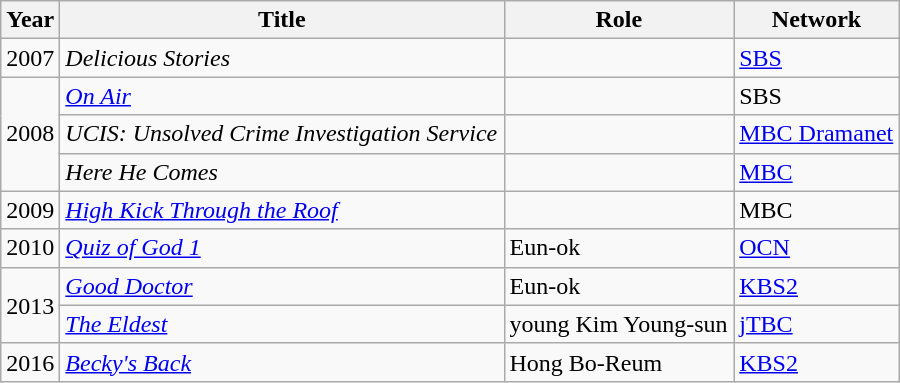<table class="wikitable" style="width:600px">
<tr>
<th width=10>Year</th>
<th>Title</th>
<th>Role</th>
<th>Network</th>
</tr>
<tr>
<td>2007</td>
<td><em>Delicious Stories</em></td>
<td></td>
<td><a href='#'>SBS</a></td>
</tr>
<tr>
<td rowspan=3>2008</td>
<td><em><a href='#'>On Air</a></em></td>
<td></td>
<td>SBS</td>
</tr>
<tr>
<td><em>UCIS: Unsolved Crime Investigation Service</em></td>
<td></td>
<td><a href='#'>MBC Dramanet</a></td>
</tr>
<tr>
<td><em>Here He Comes</em></td>
<td></td>
<td><a href='#'>MBC</a></td>
</tr>
<tr>
<td>2009</td>
<td><em><a href='#'>High Kick Through the Roof</a></em></td>
<td></td>
<td>MBC</td>
</tr>
<tr>
<td>2010</td>
<td><em><a href='#'>Quiz of God 1</a></em></td>
<td>Eun-ok</td>
<td><a href='#'>OCN</a></td>
</tr>
<tr>
<td rowspan=2>2013</td>
<td><em><a href='#'>Good Doctor</a></em></td>
<td>Eun-ok</td>
<td><a href='#'>KBS2</a></td>
</tr>
<tr>
<td><em><a href='#'>The Eldest</a></em></td>
<td>young Kim Young-sun</td>
<td><a href='#'>jTBC</a></td>
</tr>
<tr>
<td>2016</td>
<td><em><a href='#'>Becky's Back</a></em></td>
<td>Hong Bo-Reum</td>
<td><a href='#'>KBS2</a></td>
</tr>
</table>
